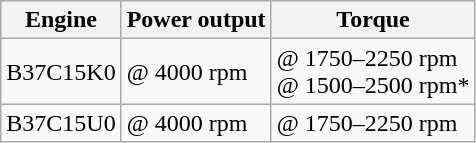<table class="wikitable">
<tr>
<th>Engine</th>
<th>Power output</th>
<th>Torque</th>
</tr>
<tr>
<td>B37C15K0</td>
<td> @ 4000 rpm</td>
<td> @ 1750–2250 rpm <br> @ 1500–2500 rpm*</td>
</tr>
<tr>
<td>B37C15U0</td>
<td> @ 4000 rpm</td>
<td> @ 1750–2250 rpm</td>
</tr>
</table>
